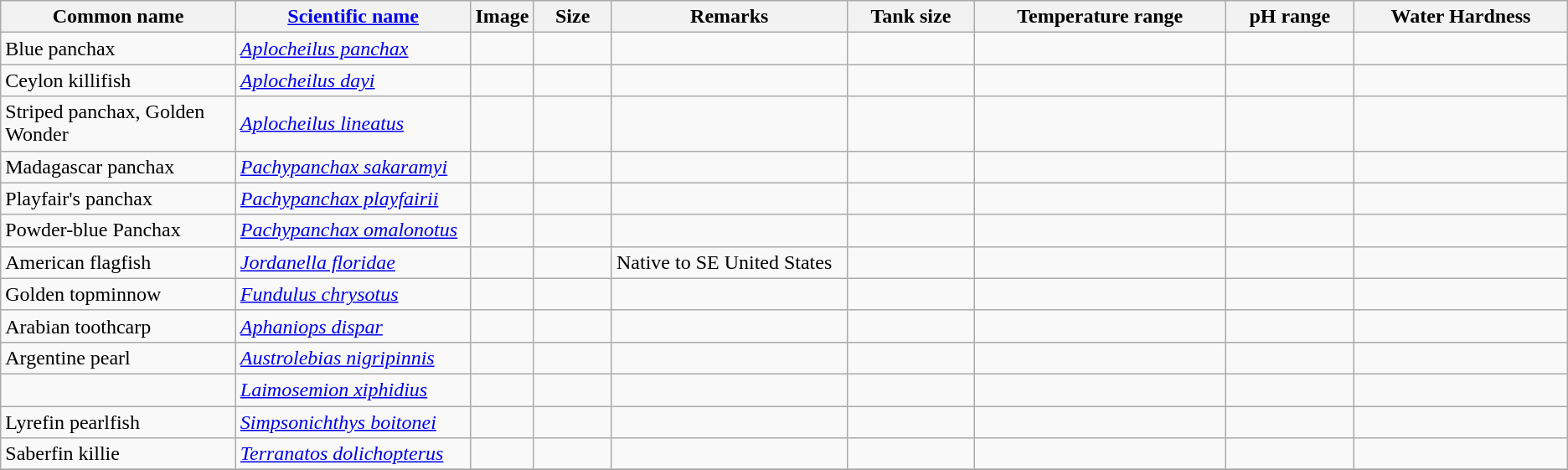<table class="wikitable sortable">
<tr>
<th width="15%">Common name</th>
<th width="15%"><a href='#'>Scientific name</a></th>
<th width="1%">Image</th>
<th width="5%">Size</th>
<th width="15%">Remarks</th>
<th>Tank size</th>
<th class="unsortable">Temperature range</th>
<th class="unsortable">pH range</th>
<th>Water Hardness</th>
</tr>
<tr>
<td>Blue panchax</td>
<td><em><a href='#'>Aplocheilus panchax</a></em></td>
<td align="center"></td>
<td align="center"></td>
<td></td>
<td></td>
<td></td>
<td></td>
<td></td>
</tr>
<tr>
<td>Ceylon killifish</td>
<td><em><a href='#'>Aplocheilus dayi</a></em></td>
<td align="center"></td>
<td align="center"></td>
<td></td>
<td></td>
<td></td>
<td></td>
<td></td>
</tr>
<tr>
<td>Striped panchax, Golden Wonder</td>
<td><em><a href='#'>Aplocheilus lineatus</a></em></td>
<td align="center"></td>
<td align="center"></td>
<td></td>
<td></td>
<td></td>
<td></td>
<td></td>
</tr>
<tr>
<td>Madagascar panchax</td>
<td><em><a href='#'>Pachypanchax sakaramyi</a></em></td>
<td align="center"></td>
<td align="center"></td>
<td></td>
<td></td>
<td></td>
<td></td>
<td></td>
</tr>
<tr>
<td>Playfair's panchax</td>
<td><em><a href='#'>Pachypanchax playfairii</a></em></td>
<td align="center"></td>
<td align="center"></td>
<td></td>
<td></td>
<td></td>
<td></td>
<td></td>
</tr>
<tr>
<td>Powder-blue Panchax</td>
<td><em><a href='#'>Pachypanchax omalonotus</a></em></td>
<td align="center"></td>
<td align="center"></td>
<td></td>
<td></td>
<td></td>
<td></td>
<td></td>
</tr>
<tr>
<td>American flagfish</td>
<td><em><a href='#'>Jordanella floridae</a></em></td>
<td align="center"></td>
<td align="center"></td>
<td>Native to SE United States</td>
<td></td>
<td></td>
<td></td>
<td></td>
</tr>
<tr>
<td>Golden topminnow</td>
<td><em><a href='#'>Fundulus chrysotus</a></em></td>
<td align="center"></td>
<td align="center"></td>
<td></td>
<td></td>
<td></td>
<td></td>
<td></td>
</tr>
<tr>
<td>Arabian toothcarp</td>
<td><em><a href='#'>Aphaniops dispar</a></em></td>
<td align="center"></td>
<td align="center"></td>
<td></td>
<td></td>
<td></td>
<td></td>
<td></td>
</tr>
<tr>
<td>Argentine pearl</td>
<td><em><a href='#'>Austrolebias nigripinnis</a></em></td>
<td align="center"></td>
<td align="center"></td>
<td></td>
<td></td>
<td></td>
<td></td>
<td></td>
</tr>
<tr>
<td></td>
<td><em><a href='#'>Laimosemion xiphidius</a></em></td>
<td align="center"></td>
<td align="center"></td>
<td></td>
<td></td>
<td></td>
<td></td>
<td></td>
</tr>
<tr>
<td>Lyrefin pearlfish</td>
<td><em><a href='#'>Simpsonichthys boitonei</a></em></td>
<td align="center"></td>
<td align="center"></td>
<td></td>
<td></td>
<td></td>
<td></td>
<td></td>
</tr>
<tr>
<td>Saberfin killie</td>
<td><em><a href='#'>Terranatos dolichopterus</a></em></td>
<td align="center"></td>
<td align="center"></td>
<td></td>
<td></td>
<td></td>
<td></td>
<td></td>
</tr>
<tr>
</tr>
</table>
